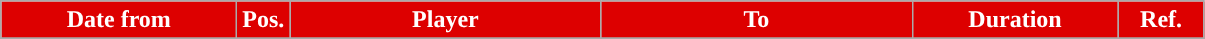<table class="wikitable" style="text-align:center;">
<tr>
<th style="background:#DD0000; color:#FFFFFF; width:150px;">Date from</th>
<th style="background:#DD0000; color:#FFFFFF; width:20px;">Pos.</th>
<th style="background:#DD0000; color:#FFFFFF; width:200px;">Player</th>
<th style="background:#DD0000; color:#FFFFFF; width:200px;">To</th>
<th style="background:#DD0000; color:#FFFFFF; width:130px;">Duration</th>
<th style="background:#DD0000; color:#FFFFFF; width:50px;">Ref.</th>
</tr>
<tr>
</tr>
</table>
